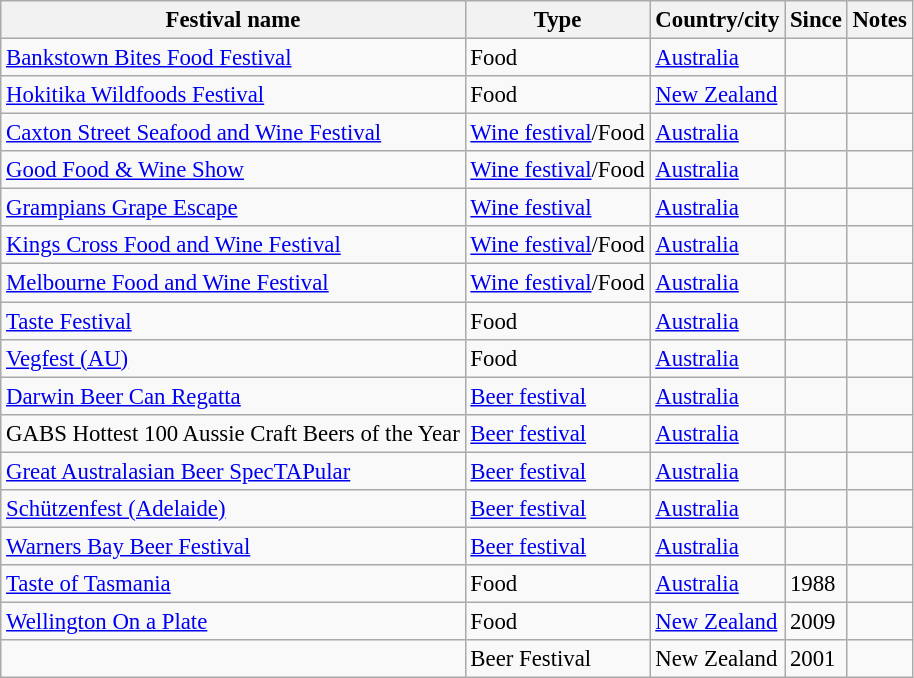<table class="wikitable sortable" style="text-align:left;font-size:95%;">
<tr>
<th>Festival name</th>
<th>Type</th>
<th>Country/city</th>
<th>Since</th>
<th>Notes</th>
</tr>
<tr>
<td><a href='#'>Bankstown Bites Food Festival</a></td>
<td>Food</td>
<td><a href='#'>Australia</a></td>
<td></td>
<td></td>
</tr>
<tr>
<td><a href='#'>Hokitika Wildfoods Festival</a></td>
<td>Food</td>
<td><a href='#'>New Zealand</a></td>
<td></td>
<td></td>
</tr>
<tr>
<td><a href='#'>Caxton Street Seafood and Wine Festival</a></td>
<td><a href='#'>Wine festival</a>/Food</td>
<td><a href='#'>Australia</a></td>
<td></td>
<td></td>
</tr>
<tr>
<td><a href='#'>Good Food & Wine Show</a></td>
<td><a href='#'>Wine festival</a>/Food</td>
<td><a href='#'>Australia</a></td>
<td></td>
<td></td>
</tr>
<tr>
<td><a href='#'>Grampians Grape Escape</a></td>
<td><a href='#'>Wine festival</a></td>
<td><a href='#'>Australia</a></td>
<td></td>
<td></td>
</tr>
<tr>
<td><a href='#'>Kings Cross Food and Wine Festival</a></td>
<td><a href='#'>Wine festival</a>/Food</td>
<td><a href='#'>Australia</a></td>
<td></td>
<td></td>
</tr>
<tr>
<td><a href='#'>Melbourne Food and Wine Festival</a></td>
<td><a href='#'>Wine festival</a>/Food</td>
<td><a href='#'>Australia</a></td>
<td></td>
<td></td>
</tr>
<tr>
<td><a href='#'>Taste Festival</a></td>
<td>Food</td>
<td><a href='#'>Australia</a></td>
<td></td>
<td></td>
</tr>
<tr>
<td><a href='#'>Vegfest (AU)</a></td>
<td>Food</td>
<td><a href='#'>Australia</a></td>
<td></td>
<td></td>
</tr>
<tr>
<td><a href='#'>Darwin Beer Can Regatta</a></td>
<td><a href='#'>Beer festival</a></td>
<td><a href='#'>Australia</a></td>
<td></td>
<td></td>
</tr>
<tr>
<td>GABS Hottest 100 Aussie Craft Beers of the Year</td>
<td><a href='#'>Beer festival</a></td>
<td><a href='#'>Australia</a></td>
<td></td>
<td></td>
</tr>
<tr>
<td><a href='#'>Great Australasian Beer SpecTAPular</a></td>
<td><a href='#'>Beer festival</a></td>
<td><a href='#'>Australia</a></td>
<td></td>
<td></td>
</tr>
<tr>
<td><a href='#'>Schützenfest (Adelaide)</a></td>
<td><a href='#'>Beer festival</a></td>
<td><a href='#'>Australia</a></td>
<td></td>
<td></td>
</tr>
<tr>
<td><a href='#'>Warners Bay Beer Festival</a></td>
<td><a href='#'>Beer festival</a></td>
<td><a href='#'>Australia</a></td>
<td></td>
<td></td>
</tr>
<tr>
<td><a href='#'>Taste of Tasmania</a></td>
<td>Food</td>
<td><a href='#'>Australia</a></td>
<td>1988</td>
<td></td>
</tr>
<tr>
<td><a href='#'>Wellington On a Plate</a></td>
<td>Food</td>
<td><a href='#'>New Zealand</a></td>
<td>2009</td>
<td></td>
</tr>
<tr>
<td></td>
<td>Beer Festival</td>
<td>New Zealand</td>
<td>2001</td>
<td></td>
</tr>
</table>
